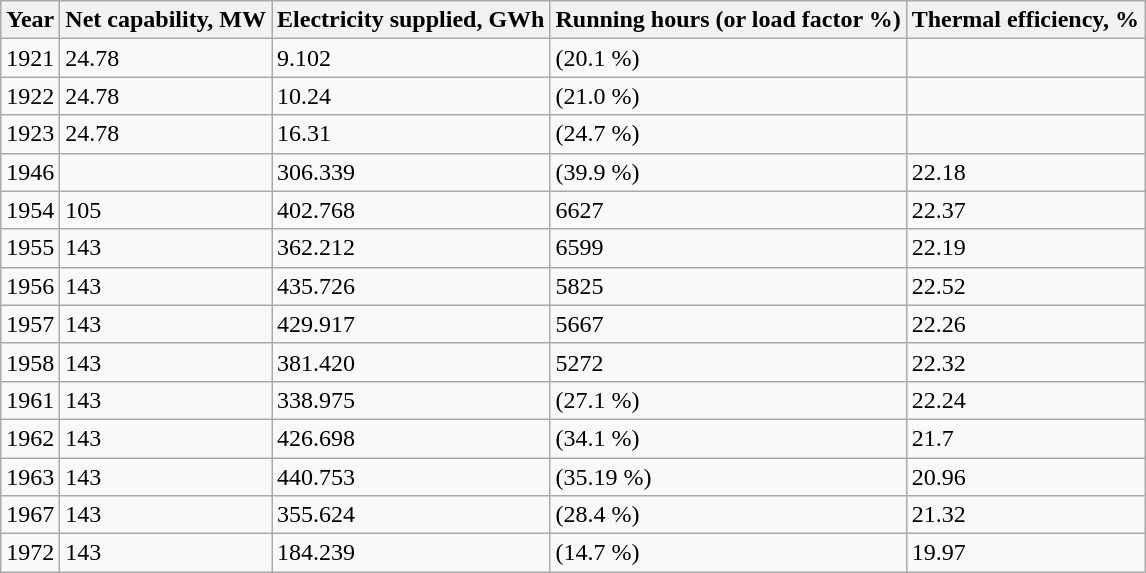<table class="wikitable">
<tr>
<th>Year</th>
<th>Net  capability, MW</th>
<th>Electricity  supplied, GWh</th>
<th>Running  hours (or load factor %)</th>
<th>Thermal  efficiency, %</th>
</tr>
<tr>
<td>1921</td>
<td>24.78</td>
<td>9.102</td>
<td>(20.1 %)</td>
<td></td>
</tr>
<tr>
<td>1922</td>
<td>24.78</td>
<td>10.24</td>
<td>(21.0 %)</td>
<td></td>
</tr>
<tr>
<td>1923</td>
<td>24.78</td>
<td>16.31</td>
<td>(24.7 %)</td>
<td></td>
</tr>
<tr>
<td>1946</td>
<td></td>
<td>306.339</td>
<td>(39.9 %)</td>
<td>22.18</td>
</tr>
<tr>
<td>1954</td>
<td>105</td>
<td>402.768</td>
<td>6627</td>
<td>22.37</td>
</tr>
<tr>
<td>1955</td>
<td>143</td>
<td>362.212</td>
<td>6599</td>
<td>22.19</td>
</tr>
<tr>
<td>1956</td>
<td>143</td>
<td>435.726</td>
<td>5825</td>
<td>22.52</td>
</tr>
<tr>
<td>1957</td>
<td>143</td>
<td>429.917</td>
<td>5667</td>
<td>22.26</td>
</tr>
<tr>
<td>1958</td>
<td>143</td>
<td>381.420</td>
<td>5272</td>
<td>22.32</td>
</tr>
<tr>
<td>1961</td>
<td>143</td>
<td>338.975</td>
<td>(27.1 %)</td>
<td>22.24</td>
</tr>
<tr>
<td>1962</td>
<td>143</td>
<td>426.698</td>
<td>(34.1 %)</td>
<td>21.7</td>
</tr>
<tr>
<td>1963</td>
<td>143</td>
<td>440.753</td>
<td>(35.19 %)</td>
<td>20.96</td>
</tr>
<tr>
<td>1967</td>
<td>143</td>
<td>355.624</td>
<td>(28.4 %)</td>
<td>21.32</td>
</tr>
<tr>
<td>1972</td>
<td>143</td>
<td>184.239</td>
<td>(14.7 %)</td>
<td>19.97</td>
</tr>
</table>
